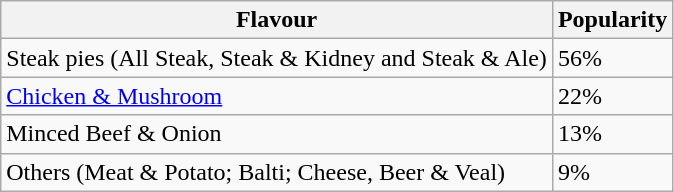<table class="wikitable">
<tr>
<th>Flavour</th>
<th>Popularity</th>
</tr>
<tr>
<td>Steak pies (All Steak, Steak & Kidney and Steak & Ale)</td>
<td>56%</td>
</tr>
<tr>
<td><a href='#'>Chicken & Mushroom</a></td>
<td>22%</td>
</tr>
<tr>
<td>Minced Beef & Onion</td>
<td>13%</td>
</tr>
<tr>
<td>Others (Meat & Potato; Balti; Cheese, Beer & Veal)</td>
<td>9%</td>
</tr>
</table>
